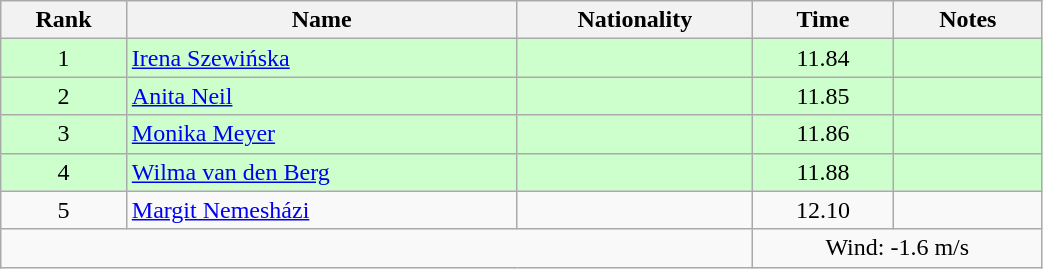<table class="wikitable sortable" style="text-align:center;width: 55%">
<tr>
<th>Rank</th>
<th>Name</th>
<th>Nationality</th>
<th>Time</th>
<th>Notes</th>
</tr>
<tr bgcolor=ccffcc>
<td>1</td>
<td align=left><a href='#'>Irena Szewińska</a></td>
<td align=left></td>
<td>11.84</td>
<td></td>
</tr>
<tr bgcolor=ccffcc>
<td>2</td>
<td align=left><a href='#'>Anita Neil</a></td>
<td align=left></td>
<td>11.85</td>
<td></td>
</tr>
<tr bgcolor=ccffcc>
<td>3</td>
<td align=left><a href='#'>Monika Meyer</a></td>
<td align=left></td>
<td>11.86</td>
<td></td>
</tr>
<tr bgcolor=ccffcc>
<td>4</td>
<td align=left><a href='#'>Wilma van den Berg</a></td>
<td align=left></td>
<td>11.88</td>
<td></td>
</tr>
<tr>
<td>5</td>
<td align=left><a href='#'>Margit Nemesházi</a></td>
<td align=left></td>
<td>12.10</td>
<td></td>
</tr>
<tr>
<td colspan="3"></td>
<td colspan="2">Wind: -1.6 m/s</td>
</tr>
</table>
